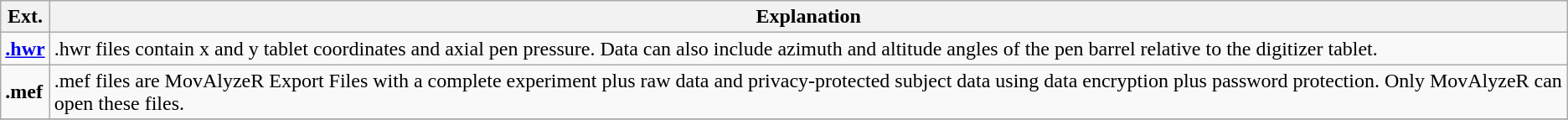<table class="wikitable">
<tr>
<th>Ext.</th>
<th>Explanation</th>
</tr>
<tr>
<td><strong><a href='#'>.hwr</a></strong></td>
<td>.hwr files contain x and y tablet coordinates and axial pen pressure. Data can also include azimuth and altitude angles of the pen barrel relative to the digitizer tablet.</td>
</tr>
<tr>
<td><strong>.mef</strong></td>
<td>.mef files are MovAlyzeR Export Files with a complete experiment plus raw data and privacy-protected subject data using data encryption plus password protection. Only MovAlyzeR can open these files.</td>
</tr>
<tr>
</tr>
</table>
